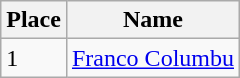<table class="wikitable">
<tr>
<th>Place</th>
<th>Name</th>
</tr>
<tr>
<td>1</td>
<td> <a href='#'>Franco Columbu</a></td>
</tr>
</table>
